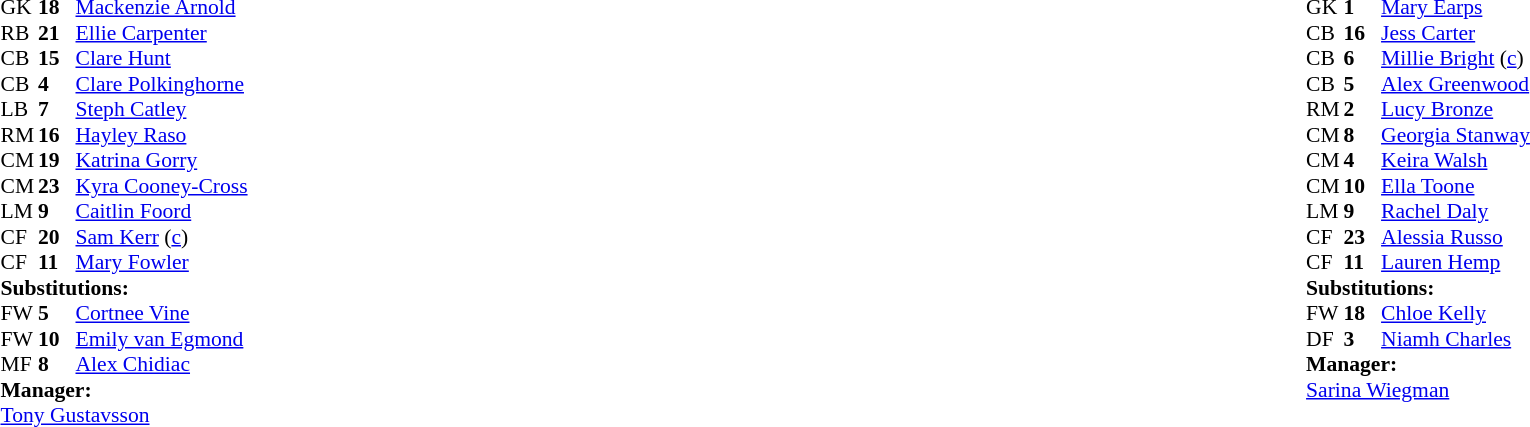<table width="100%">
<tr>
<td valign="top" width="40%"><br><table style="font-size:90%" cellspacing="0" cellpadding="0">
<tr>
<th width=25></th>
<th width=25></th>
</tr>
<tr>
<td>GK</td>
<td><strong>18</strong></td>
<td><a href='#'>Mackenzie Arnold</a></td>
</tr>
<tr>
<td>RB</td>
<td><strong>21</strong></td>
<td><a href='#'>Ellie Carpenter</a></td>
</tr>
<tr>
<td>CB</td>
<td><strong>15</strong></td>
<td><a href='#'>Clare Hunt</a></td>
</tr>
<tr>
<td>CB</td>
<td><strong>4</strong></td>
<td><a href='#'>Clare Polkinghorne</a></td>
<td></td>
<td></td>
</tr>
<tr>
<td>LB</td>
<td><strong>7</strong></td>
<td><a href='#'>Steph Catley</a></td>
</tr>
<tr>
<td>RM</td>
<td><strong>16</strong></td>
<td><a href='#'>Hayley Raso</a></td>
<td></td>
<td></td>
</tr>
<tr>
<td>CM</td>
<td><strong>19</strong></td>
<td><a href='#'>Katrina Gorry</a></td>
<td></td>
<td></td>
</tr>
<tr>
<td>CM</td>
<td><strong>23</strong></td>
<td><a href='#'>Kyra Cooney-Cross</a></td>
</tr>
<tr>
<td>LM</td>
<td><strong>9</strong></td>
<td><a href='#'>Caitlin Foord</a></td>
</tr>
<tr>
<td>CF</td>
<td><strong>20</strong></td>
<td><a href='#'>Sam Kerr</a> (<a href='#'>c</a>)</td>
</tr>
<tr>
<td>CF</td>
<td><strong>11</strong></td>
<td><a href='#'>Mary Fowler</a></td>
</tr>
<tr>
<td colspan=3><strong>Substitutions:</strong></td>
</tr>
<tr>
<td>FW</td>
<td><strong>5</strong></td>
<td><a href='#'>Cortnee Vine</a></td>
<td></td>
<td></td>
</tr>
<tr>
<td>FW</td>
<td><strong>10</strong></td>
<td><a href='#'>Emily van Egmond</a></td>
<td></td>
<td></td>
</tr>
<tr>
<td>MF</td>
<td><strong>8</strong></td>
<td><a href='#'>Alex Chidiac</a></td>
<td></td>
<td></td>
</tr>
<tr>
<td colspan=3><strong>Manager:</strong></td>
</tr>
<tr>
<td colspan=3> <a href='#'>Tony Gustavsson</a></td>
</tr>
</table>
</td>
<td valign="top"></td>
<td valign="top" width="50%"><br><table style="font-size:90%; margin:auto" cellspacing="0" cellpadding="0">
<tr>
<th width=25></th>
<th width=25></th>
</tr>
<tr>
<td>GK</td>
<td><strong>1</strong></td>
<td><a href='#'>Mary Earps</a></td>
</tr>
<tr>
<td>CB</td>
<td><strong>16</strong></td>
<td><a href='#'>Jess Carter</a></td>
</tr>
<tr>
<td>CB</td>
<td><strong>6</strong></td>
<td><a href='#'>Millie Bright</a> (<a href='#'>c</a>)</td>
</tr>
<tr>
<td>CB</td>
<td><strong>5</strong></td>
<td><a href='#'>Alex Greenwood</a></td>
<td></td>
</tr>
<tr>
<td>RM</td>
<td><strong>2</strong></td>
<td><a href='#'>Lucy Bronze</a></td>
</tr>
<tr>
<td>CM</td>
<td><strong>8</strong></td>
<td><a href='#'>Georgia Stanway</a></td>
</tr>
<tr>
<td>CM</td>
<td><strong>4</strong></td>
<td><a href='#'>Keira Walsh</a></td>
</tr>
<tr>
<td>CM</td>
<td><strong>10</strong></td>
<td><a href='#'>Ella Toone</a></td>
<td></td>
<td></td>
</tr>
<tr>
<td>LM</td>
<td><strong>9</strong></td>
<td><a href='#'>Rachel Daly</a></td>
</tr>
<tr>
<td>CF</td>
<td><strong>23</strong></td>
<td><a href='#'>Alessia Russo</a></td>
<td></td>
<td></td>
</tr>
<tr>
<td>CF</td>
<td><strong>11</strong></td>
<td><a href='#'>Lauren Hemp</a></td>
</tr>
<tr>
<td colspan=3><strong>Substitutions:</strong></td>
</tr>
<tr>
<td>FW</td>
<td><strong>18</strong></td>
<td><a href='#'>Chloe Kelly</a></td>
<td></td>
<td></td>
</tr>
<tr>
<td>DF</td>
<td><strong>3</strong></td>
<td><a href='#'>Niamh Charles</a></td>
<td></td>
<td></td>
</tr>
<tr>
<td colspan=3><strong>Manager:</strong></td>
</tr>
<tr>
<td colspan=3> <a href='#'>Sarina Wiegman</a></td>
</tr>
</table>
</td>
</tr>
</table>
